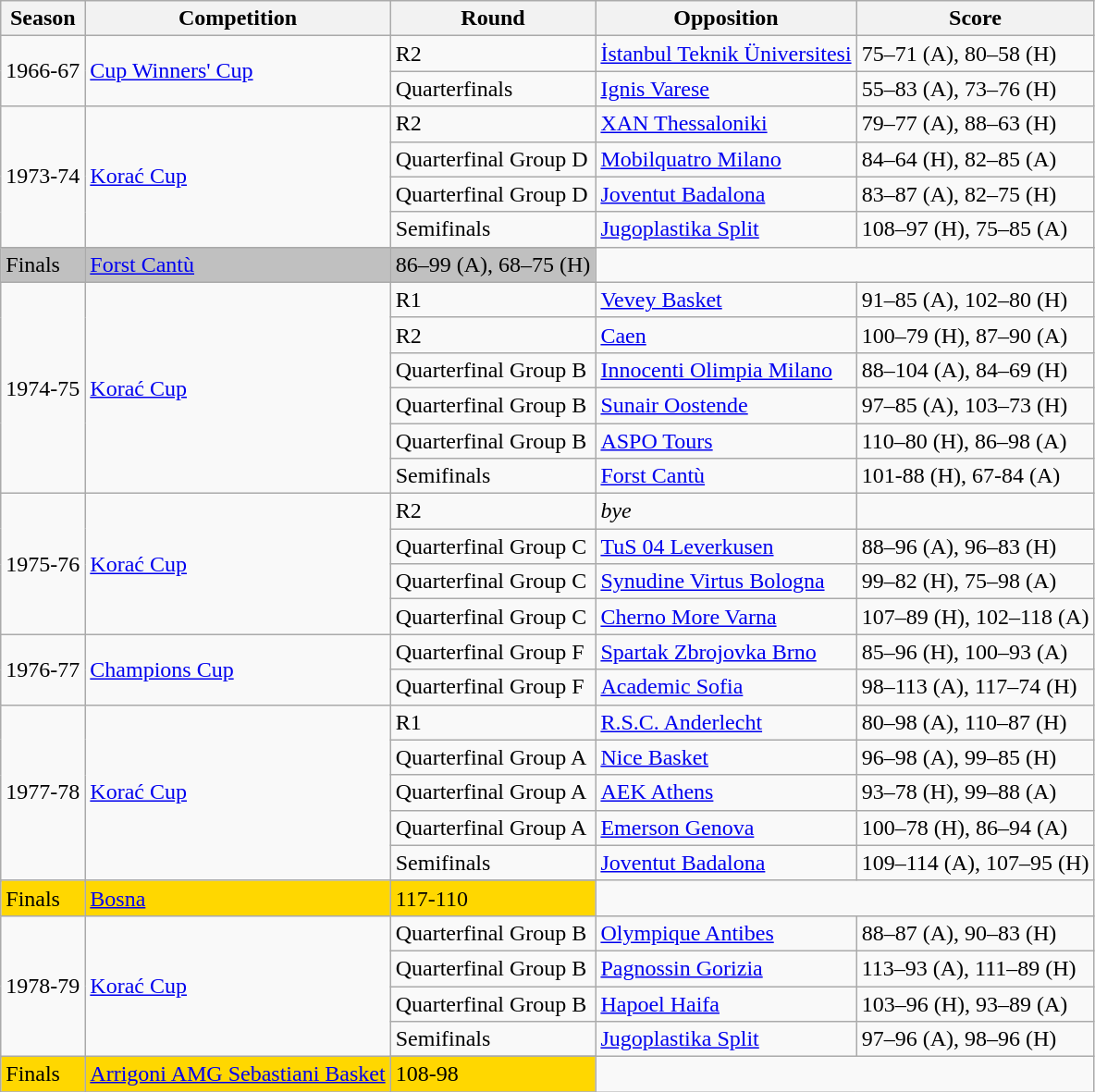<table class="wikitable">
<tr>
<th>Season</th>
<th>Competition</th>
<th>Round</th>
<th>Opposition</th>
<th>Score</th>
</tr>
<tr>
<td rowspan="2">1966-67</td>
<td rowspan="2"><a href='#'>Cup Winners' Cup</a></td>
<td>R2</td>
<td> <a href='#'>İstanbul Teknik Üniversitesi</a></td>
<td>75–71 (A), 80–58 (H)</td>
</tr>
<tr>
<td>Quarterfinals</td>
<td> <a href='#'>Ignis Varese</a></td>
<td>55–83 (A), 73–76 (H)</td>
</tr>
<tr>
<td rowspan="5">1973-74</td>
<td rowspan="5"><a href='#'>Korać Cup</a></td>
<td>R2</td>
<td> <a href='#'>XAN Thessaloniki</a></td>
<td>79–77 (A), 88–63 (H)</td>
</tr>
<tr>
<td>Quarterfinal Group D</td>
<td> <a href='#'>Mobilquatro Milano</a></td>
<td>84–64 (H), 82–85 (A)</td>
</tr>
<tr>
<td>Quarterfinal Group D</td>
<td> <a href='#'>Joventut Badalona</a></td>
<td>83–87 (A), 82–75 (H)</td>
</tr>
<tr>
<td>Semifinals</td>
<td> <a href='#'>Jugoplastika Split</a></td>
<td>108–97 (H), 75–85 (A)</td>
</tr>
<tr>
</tr>
<tr bgcolor=silver>
<td>Finals</td>
<td> <a href='#'>Forst Cantù</a></td>
<td>86–99 (A), 68–75 (H)</td>
</tr>
<tr>
<td rowspan="6">1974-75</td>
<td rowspan="6"><a href='#'>Korać Cup</a></td>
<td>R1</td>
<td> <a href='#'>Vevey Basket</a></td>
<td>91–85 (A), 102–80 (H)</td>
</tr>
<tr>
<td>R2</td>
<td> <a href='#'>Caen</a></td>
<td>100–79 (H), 87–90 (A)</td>
</tr>
<tr>
<td>Quarterfinal Group B</td>
<td> <a href='#'>Innocenti Olimpia Milano</a></td>
<td>88–104 (A), 84–69 (H)</td>
</tr>
<tr>
<td>Quarterfinal Group B</td>
<td> <a href='#'>Sunair Oostende</a></td>
<td>97–85 (A), 103–73 (H)</td>
</tr>
<tr>
<td>Quarterfinal Group B</td>
<td> <a href='#'>ASPO Tours</a></td>
<td>110–80 (H), 86–98 (A)</td>
</tr>
<tr>
<td>Semifinals</td>
<td> <a href='#'>Forst Cantù</a></td>
<td>101-88 (H), 67-84 (A)</td>
</tr>
<tr>
<td rowspan="4">1975-76</td>
<td rowspan="4"><a href='#'>Korać Cup</a></td>
<td>R2</td>
<td><em>bye</em></td>
<td></td>
</tr>
<tr>
<td>Quarterfinal Group C</td>
<td> <a href='#'>TuS 04 Leverkusen</a></td>
<td>88–96 (A), 96–83 (H)</td>
</tr>
<tr>
<td>Quarterfinal Group C</td>
<td> <a href='#'>Synudine Virtus Bologna</a></td>
<td>99–82 (H), 75–98 (A)</td>
</tr>
<tr>
<td>Quarterfinal Group C</td>
<td> <a href='#'>Cherno More Varna</a></td>
<td>107–89 (H), 102–118 (A)</td>
</tr>
<tr>
<td rowspan="2">1976-77</td>
<td rowspan="2"><a href='#'>Champions Cup</a></td>
<td>Quarterfinal Group F</td>
<td> <a href='#'>Spartak Zbrojovka Brno</a></td>
<td>85–96 (H), 100–93 (A)</td>
</tr>
<tr>
<td>Quarterfinal Group F</td>
<td> <a href='#'>Academic Sofia</a></td>
<td>98–113 (A), 117–74 (H)</td>
</tr>
<tr>
<td rowspan="6">1977-78</td>
<td rowspan="6"><a href='#'>Korać Cup</a></td>
<td>R1</td>
<td> <a href='#'>R.S.C. Anderlecht</a></td>
<td>80–98 (A), 110–87 (H)</td>
</tr>
<tr>
<td>Quarterfinal Group A</td>
<td> <a href='#'>Nice Basket</a></td>
<td>96–98 (A), 99–85 (H)</td>
</tr>
<tr>
<td>Quarterfinal Group A</td>
<td> <a href='#'>AEK Athens</a></td>
<td>93–78 (H), 99–88 (A)</td>
</tr>
<tr>
<td>Quarterfinal Group A</td>
<td> <a href='#'>Emerson Genova</a></td>
<td>100–78 (H), 86–94 (A)</td>
</tr>
<tr>
<td>Semifinals</td>
<td> <a href='#'>Joventut Badalona</a></td>
<td>109–114 (A), 107–95 (H)</td>
</tr>
<tr>
</tr>
<tr bgcolor=gold>
<td>Finals</td>
<td> <a href='#'>Bosna</a></td>
<td>117-110</td>
</tr>
<tr>
<td rowspan="5">1978-79</td>
<td rowspan="5"><a href='#'>Korać Cup</a></td>
<td>Quarterfinal Group B</td>
<td> <a href='#'>Olympique Antibes</a></td>
<td>88–87 (A), 90–83 (H)</td>
</tr>
<tr>
<td>Quarterfinal Group B</td>
<td> <a href='#'>Pagnossin Gorizia</a></td>
<td>113–93 (A), 111–89 (H)</td>
</tr>
<tr>
<td>Quarterfinal Group B</td>
<td> <a href='#'>Hapoel Haifa</a></td>
<td>103–96 (H), 93–89 (A)</td>
</tr>
<tr>
<td>Semifinals</td>
<td> <a href='#'>Jugoplastika Split</a></td>
<td>97–96 (A), 98–96 (H)</td>
</tr>
<tr>
</tr>
<tr bgcolor=gold>
<td>Finals</td>
<td> <a href='#'>Arrigoni AMG Sebastiani Basket</a></td>
<td>108-98</td>
</tr>
<tr>
</tr>
</table>
